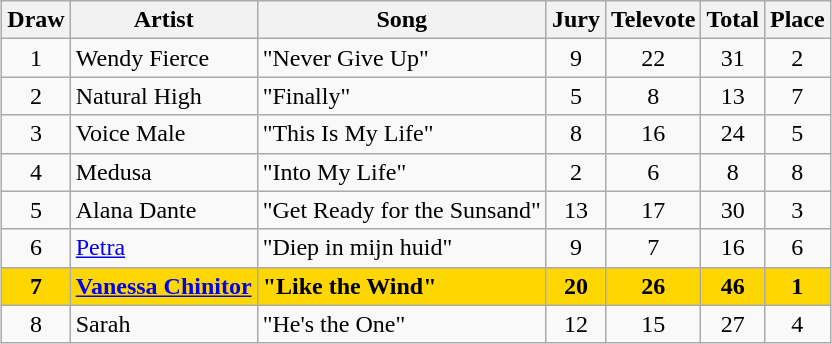<table class="sortable wikitable" style="margin: 1em auto 1em auto; text-align:center">
<tr>
<th>Draw</th>
<th>Artist</th>
<th>Song</th>
<th>Jury</th>
<th>Televote</th>
<th>Total</th>
<th>Place</th>
</tr>
<tr>
<td>1</td>
<td align="left">Wendy Fierce</td>
<td align="left">"Never Give Up"</td>
<td>9</td>
<td>22</td>
<td>31</td>
<td>2</td>
</tr>
<tr>
<td>2</td>
<td align="left">Natural High</td>
<td align="left">"Finally"</td>
<td>5</td>
<td>8</td>
<td>13</td>
<td>7</td>
</tr>
<tr>
<td>3</td>
<td align="left">Voice Male</td>
<td align="left">"This Is My Life"</td>
<td>8</td>
<td>16</td>
<td>24</td>
<td>5</td>
</tr>
<tr>
<td>4</td>
<td align="left">Medusa</td>
<td align="left">"Into My Life"</td>
<td>2</td>
<td>6</td>
<td>8</td>
<td>8</td>
</tr>
<tr>
<td>5</td>
<td align="left">Alana Dante</td>
<td align="left">"Get Ready for the Sunsand"</td>
<td>13</td>
<td>17</td>
<td>30</td>
<td>3</td>
</tr>
<tr>
<td>6</td>
<td align="left"><a href='#'>Petra</a></td>
<td align="left">"Diep in mijn huid"</td>
<td>9</td>
<td>7</td>
<td>16</td>
<td>6</td>
</tr>
<tr style="font-weight:bold; background:gold;">
<td>7</td>
<td align="left"><a href='#'>Vanessa Chinitor</a></td>
<td align="left">"Like the Wind"</td>
<td>20</td>
<td>26</td>
<td>46</td>
<td>1</td>
</tr>
<tr>
<td>8</td>
<td align="left">Sarah</td>
<td align="left">"He's the One"</td>
<td>12</td>
<td>15</td>
<td>27</td>
<td>4</td>
</tr>
</table>
